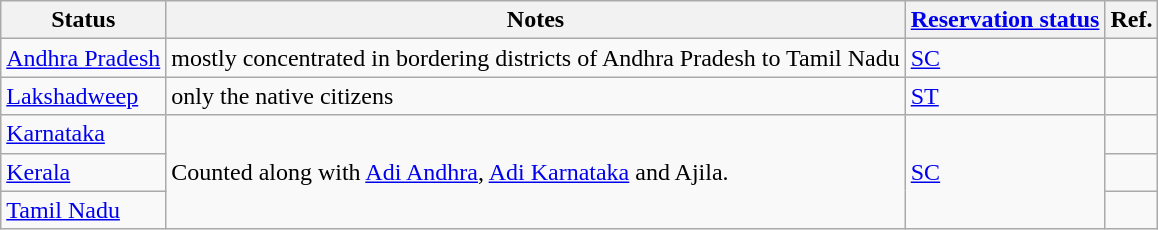<table class="wikitable">
<tr>
<th>Status</th>
<th>Notes</th>
<th><a href='#'>Reservation status</a></th>
<th>Ref.</th>
</tr>
<tr>
<td><a href='#'>Andhra Pradesh</a></td>
<td>mostly concentrated in bordering districts of Andhra Pradesh to Tamil Nadu</td>
<td><a href='#'>SC</a></td>
<td></td>
</tr>
<tr>
<td><a href='#'>Lakshadweep</a></td>
<td>only the native citizens</td>
<td><a href='#'>ST</a></td>
<td></td>
</tr>
<tr>
<td><a href='#'>Karnataka</a></td>
<td rowspan="3">Counted along with <a href='#'>Adi Andhra</a>, <a href='#'>Adi Karnataka</a> and Ajila.</td>
<td rowspan="3"><a href='#'>SC</a></td>
<td></td>
</tr>
<tr>
<td><a href='#'>Kerala</a></td>
<td></td>
</tr>
<tr>
<td><a href='#'>Tamil Nadu</a></td>
<td></td>
</tr>
</table>
